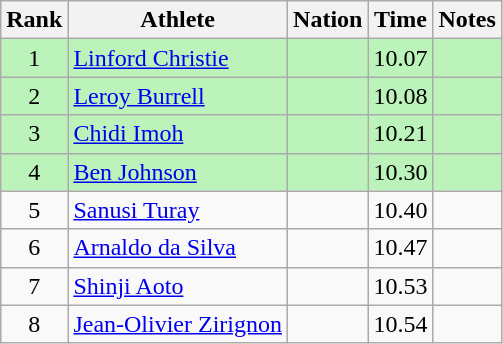<table class="wikitable sortable" style="text-align:center">
<tr>
<th>Rank</th>
<th>Athlete</th>
<th>Nation</th>
<th>Time</th>
<th>Notes</th>
</tr>
<tr style="background:#bbf3bb;">
<td>1</td>
<td align=left><a href='#'>Linford Christie</a></td>
<td align=left></td>
<td>10.07</td>
<td></td>
</tr>
<tr style="background:#bbf3bb;">
<td>2</td>
<td align=left><a href='#'>Leroy Burrell</a></td>
<td align=left></td>
<td>10.08</td>
<td></td>
</tr>
<tr style="background:#bbf3bb;">
<td>3</td>
<td align=left><a href='#'>Chidi Imoh</a></td>
<td align=left></td>
<td>10.21</td>
<td></td>
</tr>
<tr style="background:#bbf3bb;">
<td>4</td>
<td align=left><a href='#'>Ben Johnson</a></td>
<td align=left></td>
<td>10.30</td>
<td></td>
</tr>
<tr>
<td>5</td>
<td align=left><a href='#'>Sanusi Turay</a></td>
<td align=left></td>
<td>10.40</td>
<td></td>
</tr>
<tr>
<td>6</td>
<td align=left><a href='#'>Arnaldo da Silva</a></td>
<td align=left></td>
<td>10.47</td>
<td></td>
</tr>
<tr>
<td>7</td>
<td align=left><a href='#'>Shinji Aoto</a></td>
<td align=left></td>
<td>10.53</td>
<td></td>
</tr>
<tr>
<td>8</td>
<td align=left><a href='#'>Jean-Olivier Zirignon</a></td>
<td align=left></td>
<td>10.54</td>
<td></td>
</tr>
</table>
